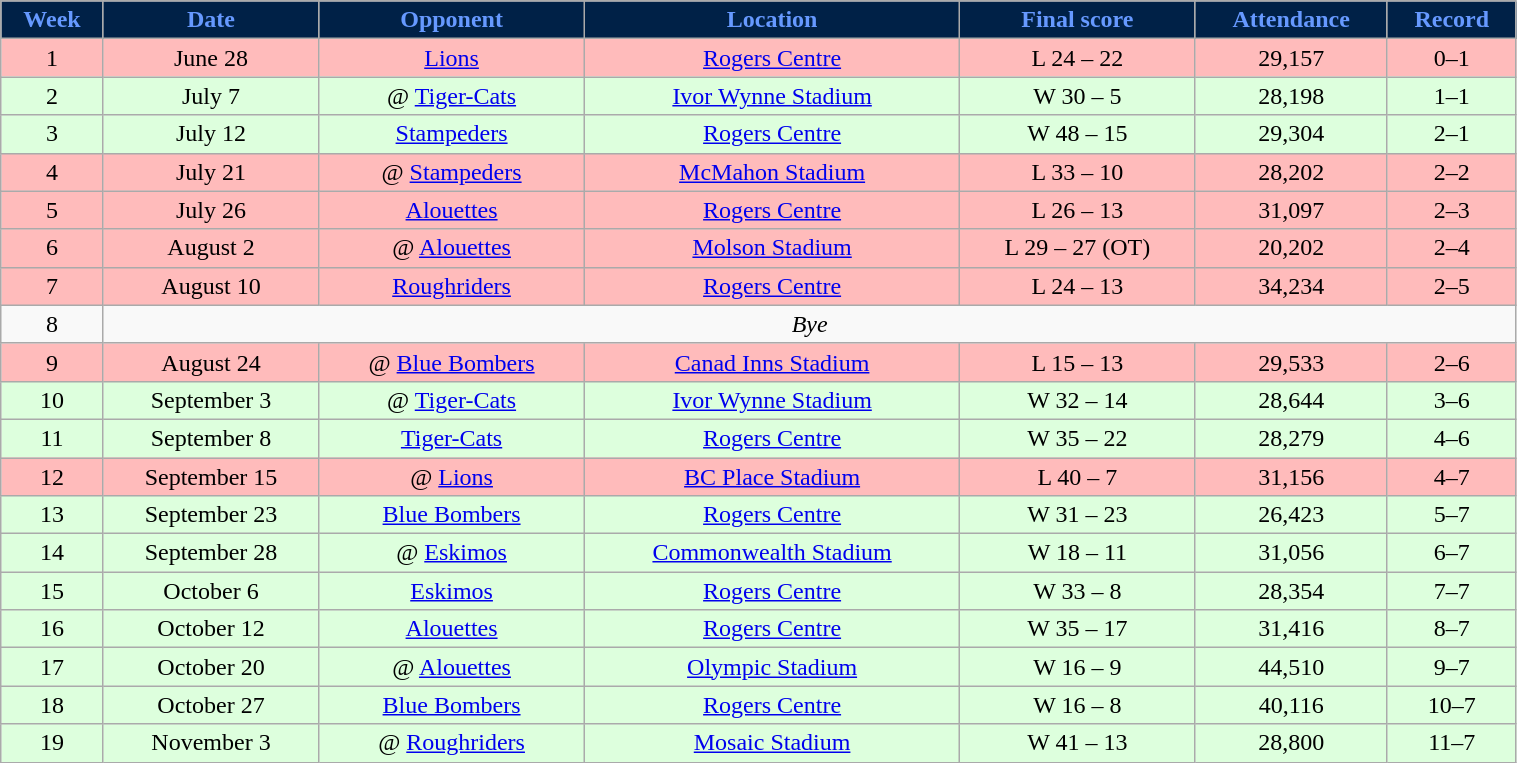<table class="wikitable sortable" style="width:80%;">
<tr style="text-align:center; background:#002147; color:#69f;">
<td><strong>Week</strong></td>
<td><strong>Date</strong></td>
<td><strong>Opponent</strong></td>
<td><strong>Location</strong></td>
<td><strong>Final score</strong></td>
<td><strong>Attendance</strong></td>
<td><strong>Record</strong></td>
</tr>
<tr style="text-align:center; background:#fbb;">
<td>1</td>
<td>June 28</td>
<td><a href='#'>Lions</a></td>
<td><a href='#'>Rogers Centre</a></td>
<td>L 24 – 22</td>
<td>29,157</td>
<td>0–1</td>
</tr>
<tr style="text-align:center; background:#dfd;">
<td>2</td>
<td>July 7</td>
<td>@ <a href='#'>Tiger-Cats</a></td>
<td><a href='#'>Ivor Wynne Stadium</a></td>
<td>W 30 – 5</td>
<td>28,198</td>
<td>1–1</td>
</tr>
<tr style="text-align:center; background:#dfd;">
<td>3</td>
<td>July 12</td>
<td><a href='#'>Stampeders</a></td>
<td><a href='#'>Rogers Centre</a></td>
<td>W 48 – 15</td>
<td>29,304</td>
<td>2–1</td>
</tr>
<tr style="text-align:center; background:#fbb;">
<td>4</td>
<td>July 21</td>
<td>@ <a href='#'>Stampeders</a></td>
<td><a href='#'>McMahon Stadium</a></td>
<td>L 33 – 10</td>
<td>28,202</td>
<td>2–2</td>
</tr>
<tr style="text-align:center; background:#fbb;">
<td>5</td>
<td>July 26</td>
<td><a href='#'>Alouettes</a></td>
<td><a href='#'>Rogers Centre</a></td>
<td>L 26 – 13</td>
<td>31,097</td>
<td>2–3</td>
</tr>
<tr style="text-align:center; background:#fbb;">
<td>6</td>
<td>August 2</td>
<td>@ <a href='#'>Alouettes</a></td>
<td><a href='#'>Molson Stadium</a></td>
<td>L 29 – 27 (OT)</td>
<td>20,202</td>
<td>2–4</td>
</tr>
<tr style="text-align:center; background:#fbb;">
<td>7</td>
<td>August 10</td>
<td><a href='#'>Roughriders</a></td>
<td><a href='#'>Rogers Centre</a></td>
<td>L 24 – 13</td>
<td>34,234</td>
<td>2–5</td>
</tr>
<tr style="text-align:center;">
<td>8</td>
<td colspan="56" style="text-align:center;"><em>Bye</em></td>
</tr>
<tr style="text-align:center; background:#fbb;">
<td>9</td>
<td>August 24</td>
<td>@ <a href='#'>Blue Bombers</a></td>
<td><a href='#'>Canad Inns Stadium</a></td>
<td>L 15 – 13</td>
<td>29,533</td>
<td>2–6</td>
</tr>
<tr style="text-align:center; background:#dfd;">
<td>10</td>
<td>September 3</td>
<td>@ <a href='#'>Tiger-Cats</a></td>
<td><a href='#'>Ivor Wynne Stadium</a></td>
<td>W 32 – 14</td>
<td>28,644</td>
<td>3–6</td>
</tr>
<tr style="text-align:center; background:#dfd;">
<td>11</td>
<td>September 8</td>
<td><a href='#'>Tiger-Cats</a></td>
<td><a href='#'>Rogers Centre</a></td>
<td>W 35 – 22</td>
<td>28,279</td>
<td>4–6</td>
</tr>
<tr style="text-align:center; background:#fbb;">
<td>12</td>
<td>September 15</td>
<td>@ <a href='#'>Lions</a></td>
<td><a href='#'>BC Place Stadium</a></td>
<td>L 40 – 7</td>
<td>31,156</td>
<td>4–7</td>
</tr>
<tr style="text-align:center; background:#dfd;">
<td>13</td>
<td>September 23</td>
<td><a href='#'>Blue Bombers</a></td>
<td><a href='#'>Rogers Centre</a></td>
<td>W 31 – 23</td>
<td>26,423</td>
<td>5–7</td>
</tr>
<tr style="text-align:center; background:#dfd;">
<td>14</td>
<td>September 28</td>
<td>@ <a href='#'>Eskimos</a></td>
<td><a href='#'>Commonwealth Stadium</a></td>
<td>W 18 – 11</td>
<td>31,056</td>
<td>6–7</td>
</tr>
<tr style="text-align:center; background:#dfd;">
<td>15</td>
<td>October 6</td>
<td><a href='#'>Eskimos</a></td>
<td><a href='#'>Rogers Centre</a></td>
<td>W 33 – 8</td>
<td>28,354</td>
<td>7–7</td>
</tr>
<tr style="text-align:center; background:#dfd;">
<td>16</td>
<td>October 12</td>
<td><a href='#'>Alouettes</a></td>
<td><a href='#'>Rogers Centre</a></td>
<td>W 35 – 17</td>
<td>31,416</td>
<td>8–7</td>
</tr>
<tr style="text-align:center; background:#dfd;">
<td>17</td>
<td>October 20</td>
<td>@ <a href='#'>Alouettes</a></td>
<td><a href='#'>Olympic Stadium</a></td>
<td>W 16 – 9</td>
<td>44,510</td>
<td>9–7</td>
</tr>
<tr style="text-align:center; background:#dfd;">
<td>18</td>
<td>October 27</td>
<td><a href='#'>Blue Bombers</a></td>
<td><a href='#'>Rogers Centre</a></td>
<td>W 16 – 8</td>
<td>40,116</td>
<td>10–7</td>
</tr>
<tr style="text-align:center; background:#dfd;">
<td>19</td>
<td>November 3</td>
<td>@ <a href='#'>Roughriders</a></td>
<td><a href='#'>Mosaic Stadium</a></td>
<td>W 41 – 13</td>
<td>28,800</td>
<td>11–7</td>
</tr>
</table>
